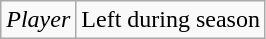<table class="wikitable">
<tr>
<td><em>Player</em></td>
<td>Left during season</td>
</tr>
</table>
